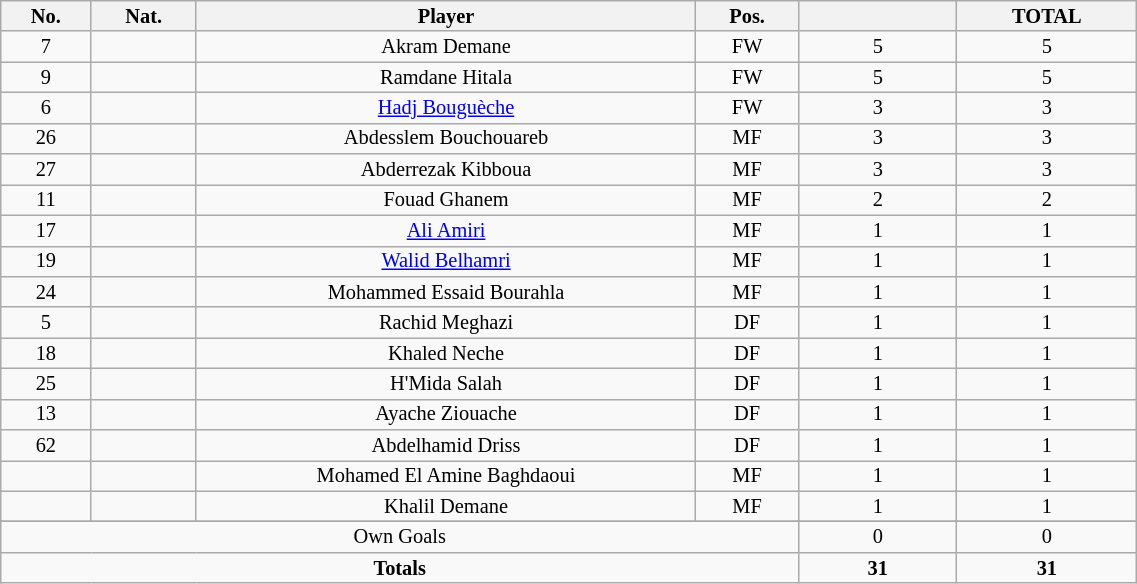<table class="wikitable sortable alternance"  style="font-size:85%; text-align:center; line-height:14px; width:60%;">
<tr>
<th width=10>No.</th>
<th width=10>Nat.</th>
<th width=140>Player</th>
<th width=10>Pos.</th>
<th width=40></th>
<th width=10>TOTAL</th>
</tr>
<tr>
<td>7</td>
<td></td>
<td>Akram Demane</td>
<td>FW</td>
<td>5</td>
<td>5</td>
</tr>
<tr>
<td>9</td>
<td></td>
<td>Ramdane Hitala</td>
<td>FW</td>
<td>5</td>
<td>5</td>
</tr>
<tr>
<td>6</td>
<td></td>
<td><a href='#'>Hadj Bouguèche</a></td>
<td>FW</td>
<td>3</td>
<td>3</td>
</tr>
<tr>
<td>26</td>
<td></td>
<td>Abdesslem Bouchouareb</td>
<td>MF</td>
<td>3</td>
<td>3</td>
</tr>
<tr>
<td>27</td>
<td></td>
<td>Abderrezak Kibboua</td>
<td>MF</td>
<td>3</td>
<td>3</td>
</tr>
<tr>
<td>11</td>
<td></td>
<td>Fouad Ghanem</td>
<td>MF</td>
<td>2</td>
<td>2</td>
</tr>
<tr>
<td>17</td>
<td></td>
<td><a href='#'>Ali Amiri</a></td>
<td>MF</td>
<td>1</td>
<td>1</td>
</tr>
<tr>
<td>19</td>
<td></td>
<td><a href='#'>Walid Belhamri</a></td>
<td>MF</td>
<td>1</td>
<td>1</td>
</tr>
<tr>
<td>24</td>
<td></td>
<td>Mohammed Essaid Bourahla</td>
<td>MF</td>
<td>1</td>
<td>1</td>
</tr>
<tr>
<td>5</td>
<td></td>
<td>Rachid Meghazi</td>
<td>DF</td>
<td>1</td>
<td>1</td>
</tr>
<tr>
<td>18</td>
<td></td>
<td>Khaled Neche</td>
<td>DF</td>
<td>1</td>
<td>1</td>
</tr>
<tr>
<td>25</td>
<td></td>
<td>H'Mida Salah</td>
<td>DF</td>
<td>1</td>
<td>1</td>
</tr>
<tr>
<td>13</td>
<td></td>
<td>Ayache Ziouache</td>
<td>DF</td>
<td>1</td>
<td>1</td>
</tr>
<tr>
<td>62</td>
<td></td>
<td>Abdelhamid Driss</td>
<td>DF</td>
<td>1</td>
<td>1</td>
</tr>
<tr>
<td></td>
<td></td>
<td>Mohamed El Amine Baghdaoui</td>
<td>MF</td>
<td>1</td>
<td>1</td>
</tr>
<tr>
<td></td>
<td></td>
<td>Khalil Demane</td>
<td>MF</td>
<td>1</td>
<td>1</td>
</tr>
<tr>
</tr>
<tr class="sortbottom">
<td colspan="4">Own Goals</td>
<td>0</td>
<td>0</td>
</tr>
<tr class="sortbottom">
<td colspan="4"><strong>Totals</strong></td>
<td><strong>31</strong></td>
<td><strong>31</strong></td>
</tr>
</table>
